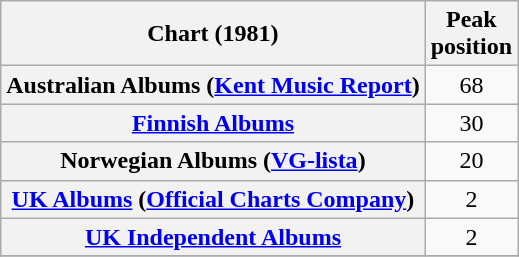<table class="wikitable sortable plainrowheaders" style="text-align:center">
<tr>
<th scope="col">Chart (1981)</th>
<th scope="col">Peak<br>position</th>
</tr>
<tr>
<th scope="row">Australian Albums (<a href='#'>Kent Music Report</a>)</th>
<td>68</td>
</tr>
<tr>
<th scope="row"><a href='#'>Finnish Albums</a></th>
<td>30</td>
</tr>
<tr>
<th scope="row">Norwegian Albums (<a href='#'>VG-lista</a>)</th>
<td>20</td>
</tr>
<tr>
<th scope="row"><a href='#'>UK Albums</a> (<a href='#'>Official Charts Company</a>)</th>
<td>2</td>
</tr>
<tr>
<th scope="row"><a href='#'>UK Independent Albums</a></th>
<td>2</td>
</tr>
<tr>
</tr>
</table>
